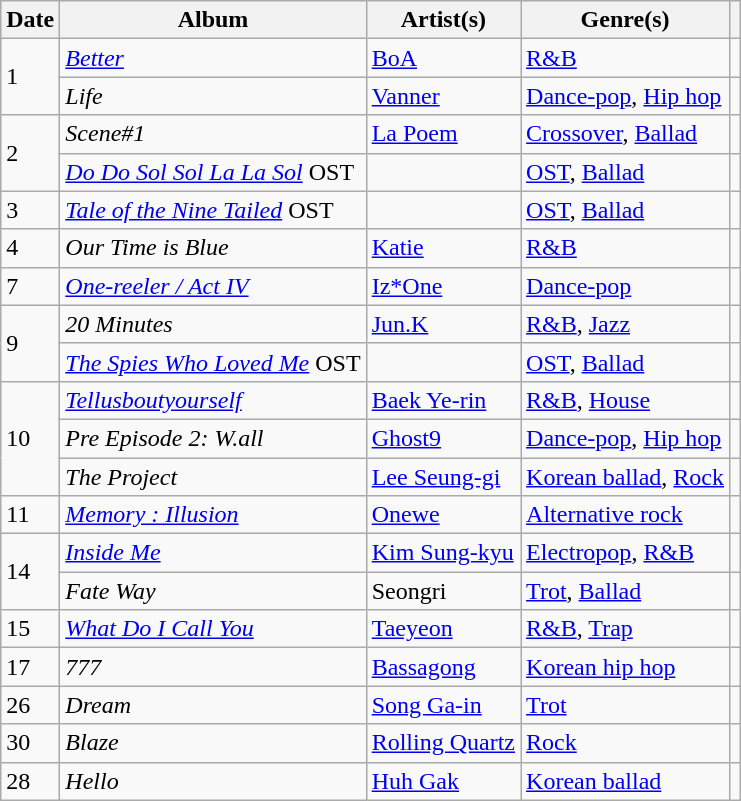<table class="wikitable">
<tr>
<th>Date</th>
<th>Album</th>
<th>Artist(s)</th>
<th>Genre(s)</th>
<th></th>
</tr>
<tr>
<td rowspan="2">1</td>
<td><em><a href='#'>Better</a></em></td>
<td><a href='#'>BoA</a></td>
<td><a href='#'>R&B</a></td>
<td></td>
</tr>
<tr>
<td><em>Life</em></td>
<td><a href='#'>Vanner</a></td>
<td><a href='#'>Dance-pop</a>, <a href='#'>Hip hop</a></td>
<td></td>
</tr>
<tr>
<td rowspan="2">2</td>
<td><em>Scene#1</em></td>
<td><a href='#'>La Poem</a></td>
<td><a href='#'>Crossover</a>, <a href='#'>Ballad</a></td>
<td></td>
</tr>
<tr>
<td><em><a href='#'>Do Do Sol Sol La La Sol</a></em> OST</td>
<td></td>
<td><a href='#'>OST</a>, <a href='#'>Ballad</a></td>
<td></td>
</tr>
<tr>
<td>3</td>
<td><em><a href='#'>Tale of the Nine Tailed</a></em> OST</td>
<td></td>
<td><a href='#'>OST</a>, <a href='#'>Ballad</a></td>
<td></td>
</tr>
<tr>
<td>4</td>
<td><em>Our Time is Blue</em></td>
<td><a href='#'>Katie</a></td>
<td><a href='#'>R&B</a></td>
<td></td>
</tr>
<tr>
<td>7</td>
<td><em><a href='#'>One-reeler / Act IV</a></em></td>
<td><a href='#'>Iz*One</a></td>
<td><a href='#'>Dance-pop</a></td>
<td></td>
</tr>
<tr>
<td rowspan="2">9</td>
<td><em>20 Minutes</em></td>
<td><a href='#'>Jun.K</a></td>
<td><a href='#'>R&B</a>, <a href='#'>Jazz</a></td>
<td></td>
</tr>
<tr>
<td><em><a href='#'>The Spies Who Loved Me</a></em> OST</td>
<td></td>
<td><a href='#'>OST</a>, <a href='#'>Ballad</a></td>
<td></td>
</tr>
<tr>
<td rowspan="3">10</td>
<td><em><a href='#'>Tellusboutyourself</a></em></td>
<td><a href='#'>Baek Ye-rin</a></td>
<td><a href='#'>R&B</a>, <a href='#'>House</a></td>
<td></td>
</tr>
<tr>
<td><em>Pre Episode 2: W.all</em></td>
<td><a href='#'>Ghost9</a></td>
<td><a href='#'>Dance-pop</a>, <a href='#'>Hip hop</a></td>
<td></td>
</tr>
<tr>
<td><em>The Project</em></td>
<td><a href='#'>Lee Seung-gi</a></td>
<td><a href='#'>Korean ballad</a>, <a href='#'>Rock</a></td>
<td></td>
</tr>
<tr>
<td>11</td>
<td><em><a href='#'>Memory : Illusion</a></em></td>
<td><a href='#'>Onewe</a></td>
<td><a href='#'>Alternative rock</a></td>
<td></td>
</tr>
<tr>
<td rowspan="2">14</td>
<td><em><a href='#'>Inside Me</a></em></td>
<td><a href='#'>Kim Sung-kyu</a></td>
<td><a href='#'>Electropop</a>, <a href='#'>R&B</a></td>
<td></td>
</tr>
<tr>
<td><em>Fate Way</em></td>
<td>Seongri</td>
<td><a href='#'>Trot</a>, <a href='#'>Ballad</a></td>
<td></td>
</tr>
<tr>
<td>15</td>
<td><em><a href='#'>What Do I Call You</a></em></td>
<td><a href='#'>Taeyeon</a></td>
<td><a href='#'>R&B</a>, <a href='#'>Trap</a></td>
<td></td>
</tr>
<tr>
<td>17</td>
<td><em>777</em></td>
<td><a href='#'>Bassagong</a></td>
<td><a href='#'>Korean hip hop</a></td>
<td></td>
</tr>
<tr>
<td>26</td>
<td><em>Dream</em></td>
<td><a href='#'>Song Ga-in</a></td>
<td><a href='#'>Trot</a></td>
<td></td>
</tr>
<tr>
<td>30</td>
<td><em>Blaze</em></td>
<td><a href='#'>Rolling Quartz</a></td>
<td><a href='#'>Rock</a></td>
<td></td>
</tr>
<tr>
<td>28</td>
<td><em>Hello</em></td>
<td><a href='#'>Huh Gak</a></td>
<td><a href='#'>Korean ballad</a></td>
<td></td>
</tr>
</table>
